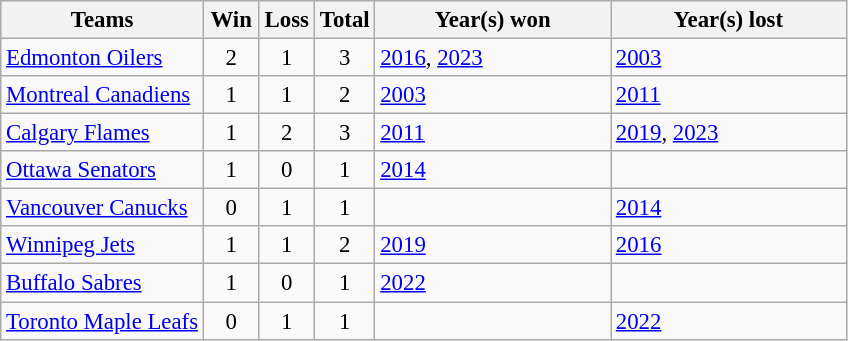<table class="wikitable sortable" style="text-align:center; font-size:95%">
<tr>
<th>Teams</th>
<th width="30">Win</th>
<th width="30">Loss</th>
<th>Total</th>
<th width="150">Year(s) won</th>
<th width="150">Year(s) lost</th>
</tr>
<tr>
<td style="text-align:left"><a href='#'>Edmonton Oilers</a></td>
<td>2</td>
<td>1</td>
<td>3</td>
<td style="text-align:left"><a href='#'>2016</a>, <a href='#'>2023</a></td>
<td style="text-align:left"><a href='#'>2003</a></td>
</tr>
<tr>
<td style="text-align:left"><a href='#'>Montreal Canadiens</a></td>
<td>1</td>
<td>1</td>
<td>2</td>
<td style="text-align:left"><a href='#'>2003</a></td>
<td style="text-align:left"><a href='#'>2011</a></td>
</tr>
<tr>
<td style="text-align:left"><a href='#'>Calgary Flames</a></td>
<td>1</td>
<td>2</td>
<td>3</td>
<td style="text-align:left"><a href='#'>2011</a></td>
<td style="text-align:left"><a href='#'>2019</a>, <a href='#'>2023</a></td>
</tr>
<tr>
<td style="text-align:left"><a href='#'>Ottawa Senators</a></td>
<td>1</td>
<td>0</td>
<td>1</td>
<td style="text-align:left"><a href='#'>2014</a></td>
<td></td>
</tr>
<tr>
<td style="text-align:left"><a href='#'>Vancouver Canucks</a></td>
<td>0</td>
<td>1</td>
<td>1</td>
<td></td>
<td style="text-align:left"><a href='#'>2014</a></td>
</tr>
<tr>
<td style="text-align:left"><a href='#'>Winnipeg Jets</a></td>
<td>1</td>
<td>1</td>
<td>2</td>
<td style="text-align:left"><a href='#'>2019</a></td>
<td style="text-align:left"><a href='#'>2016</a></td>
</tr>
<tr>
<td style="text-align:left"><a href='#'>Buffalo Sabres</a></td>
<td>1</td>
<td>0</td>
<td>1</td>
<td style="text-align:left"><a href='#'>2022</a></td>
<td></td>
</tr>
<tr>
<td style="text-align:left"><a href='#'>Toronto Maple Leafs</a></td>
<td>0</td>
<td>1</td>
<td>1</td>
<td></td>
<td style="text-align:left"><a href='#'>2022</a></td>
</tr>
</table>
